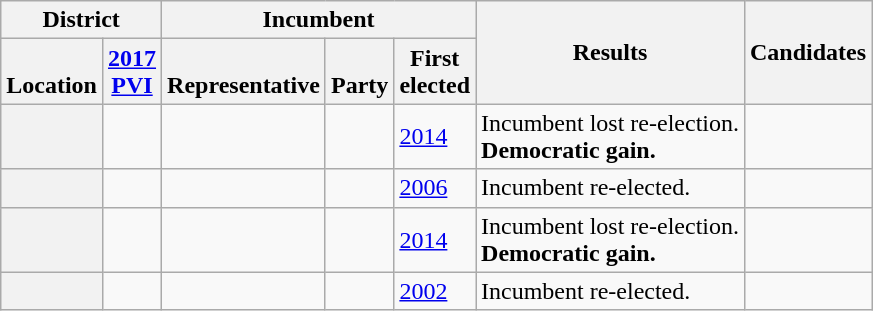<table class="wikitable sortable">
<tr>
<th colspan=2>District</th>
<th colspan=3>Incumbent</th>
<th rowspan=2>Results</th>
<th rowspan=2 class=unsortable>Candidates</th>
</tr>
<tr valign=bottom>
<th>Location</th>
<th><a href='#'>2017<br>PVI</a></th>
<th>Representative</th>
<th>Party</th>
<th>First<br>elected</th>
</tr>
<tr>
<th></th>
<td></td>
<td></td>
<td></td>
<td><a href='#'>2014</a></td>
<td>Incumbent lost re-election.<br><strong>Democratic gain.</strong></td>
<td nowrap></td>
</tr>
<tr>
<th></th>
<td></td>
<td></td>
<td></td>
<td><a href='#'>2006</a></td>
<td>Incumbent re-elected.</td>
<td nowrap></td>
</tr>
<tr>
<th></th>
<td></td>
<td></td>
<td></td>
<td><a href='#'>2014</a></td>
<td>Incumbent lost re-election.<br><strong>Democratic gain.</strong></td>
<td nowrap><br></td>
</tr>
<tr>
<th></th>
<td></td>
<td></td>
<td></td>
<td><a href='#'>2002</a></td>
<td>Incumbent re-elected.</td>
<td nowrap></td>
</tr>
</table>
